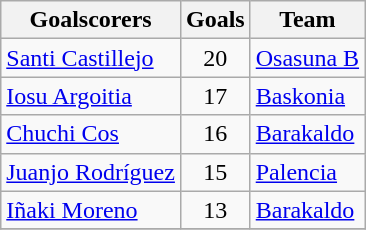<table class="wikitable sortable">
<tr>
<th>Goalscorers</th>
<th>Goals</th>
<th>Team</th>
</tr>
<tr>
<td> <a href='#'>Santi Castillejo</a></td>
<td style="text-align:center;">20</td>
<td><a href='#'>Osasuna B</a></td>
</tr>
<tr>
<td> <a href='#'>Iosu Argoitia</a></td>
<td style="text-align:center;">17</td>
<td><a href='#'>Baskonia</a></td>
</tr>
<tr>
<td> <a href='#'>Chuchi Cos</a></td>
<td style="text-align:center;">16</td>
<td><a href='#'>Barakaldo</a></td>
</tr>
<tr>
<td> <a href='#'>Juanjo Rodríguez</a></td>
<td style="text-align:center;">15</td>
<td><a href='#'>Palencia</a></td>
</tr>
<tr>
<td> <a href='#'>Iñaki Moreno</a></td>
<td style="text-align:center;">13</td>
<td><a href='#'>Barakaldo</a></td>
</tr>
<tr>
</tr>
</table>
